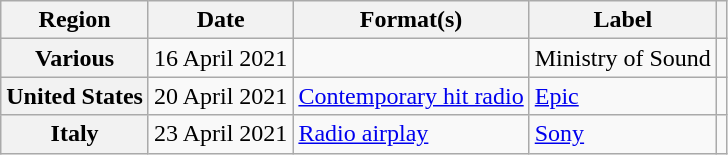<table class="wikitable plainrowheaders">
<tr>
<th scope="col">Region</th>
<th scope="col">Date</th>
<th scope="col">Format(s)</th>
<th scope="col">Label</th>
<th scope="col"></th>
</tr>
<tr>
<th scope="row">Various</th>
<td>16 April 2021</td>
<td></td>
<td>Ministry of Sound</td>
<td></td>
</tr>
<tr>
<th scope="row">United States</th>
<td>20 April 2021</td>
<td><a href='#'>Contemporary hit radio</a></td>
<td><a href='#'>Epic</a></td>
<td></td>
</tr>
<tr>
<th scope="row">Italy</th>
<td>23 April 2021</td>
<td><a href='#'>Radio airplay</a></td>
<td><a href='#'>Sony</a></td>
<td></td>
</tr>
</table>
